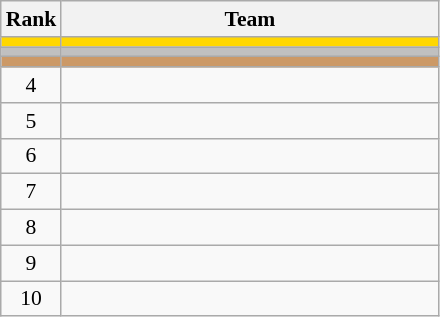<table class="wikitable" style="border-collapse: collapse; font-size: 90%;">
<tr>
<th>Rank</th>
<th align="left" style="width: 17em">Team</th>
</tr>
<tr bgcolor=gold>
<td align="center"></td>
<td></td>
</tr>
<tr bgcolor=silver>
<td align="center"></td>
<td></td>
</tr>
<tr bgcolor=cc9966>
<td align="center"></td>
<td></td>
</tr>
<tr>
<td align="center">4</td>
<td></td>
</tr>
<tr>
<td align="center">5</td>
<td></td>
</tr>
<tr>
<td align="center">6</td>
<td></td>
</tr>
<tr>
<td align="center">7</td>
<td></td>
</tr>
<tr>
<td align="center">8</td>
<td></td>
</tr>
<tr>
<td align="center">9</td>
<td></td>
</tr>
<tr>
<td align="center">10</td>
<td></td>
</tr>
</table>
